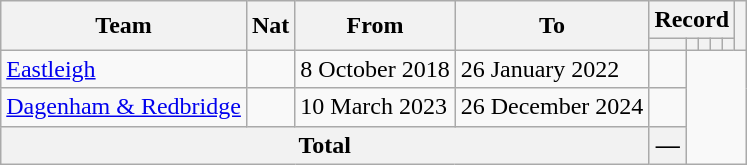<table class="wikitable" style="text-align: center">
<tr>
<th rowspan="2">Team</th>
<th rowspan="2">Nat</th>
<th rowspan="2">From</th>
<th rowspan="2">To</th>
<th colspan="5">Record</th>
<th rowspan=2></th>
</tr>
<tr>
<th></th>
<th></th>
<th></th>
<th></th>
<th></th>
</tr>
<tr>
<td align=left><a href='#'>Eastleigh</a></td>
<td></td>
<td align=left>8 October 2018</td>
<td align=left>26 January 2022<br></td>
<td></td>
</tr>
<tr>
<td align=left><a href='#'>Dagenham & Redbridge</a></td>
<td></td>
<td align=left>10 March 2023</td>
<td align=left>26 December 2024<br></td>
<td></td>
</tr>
<tr>
<th colspan="4">Total<br></th>
<th>—</th>
</tr>
</table>
